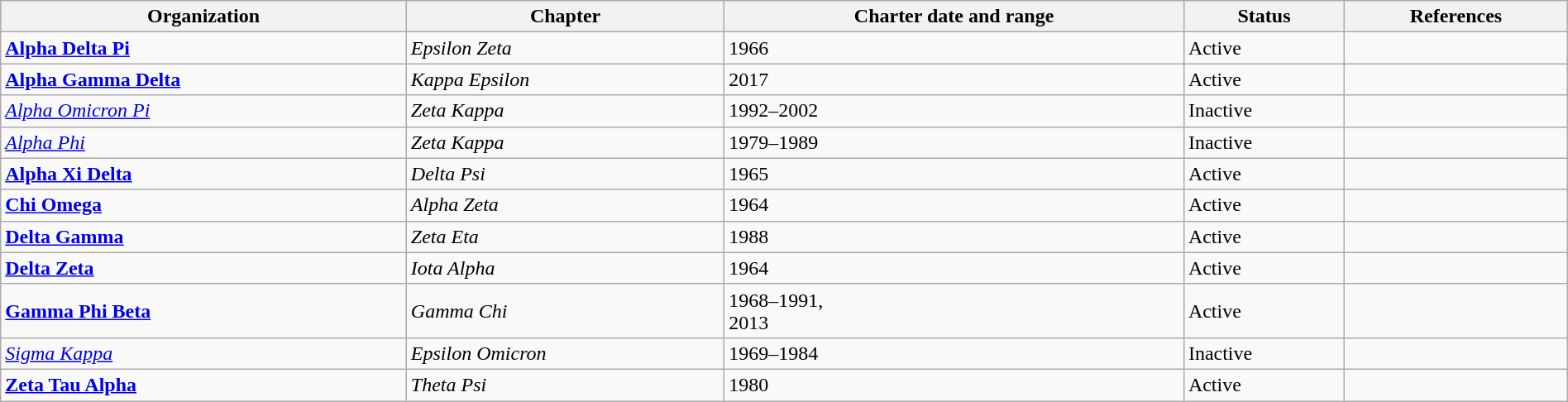<table class="wikitable" style="width:100%;">
<tr>
<th>Organization</th>
<th>Chapter</th>
<th>Charter date and range</th>
<th>Status</th>
<th>References</th>
</tr>
<tr>
<td><strong><a href='#'>Alpha Delta Pi</a></strong></td>
<td><em>Epsilon Zeta</em></td>
<td>1966</td>
<td>Active</td>
<td></td>
</tr>
<tr>
<td><strong><a href='#'>Alpha Gamma Delta</a></strong></td>
<td><em>Kappa Epsilon</em></td>
<td>2017</td>
<td>Active</td>
<td></td>
</tr>
<tr>
<td><em><a href='#'>Alpha Omicron Pi</a></em></td>
<td><em>Zeta Kappa</em></td>
<td>1992–2002</td>
<td>Inactive</td>
<td></td>
</tr>
<tr>
<td><em><a href='#'>Alpha Phi</a></em></td>
<td><em>Zeta Kappa</em></td>
<td>1979–1989</td>
<td>Inactive</td>
<td></td>
</tr>
<tr>
<td><strong><a href='#'>Alpha Xi Delta</a></strong></td>
<td><em>Delta Psi</em></td>
<td>1965</td>
<td>Active</td>
<td></td>
</tr>
<tr>
<td><strong><a href='#'>Chi Omega</a></strong></td>
<td><em>Alpha Zeta</em></td>
<td>1964</td>
<td>Active</td>
<td></td>
</tr>
<tr>
<td><strong><a href='#'>Delta Gamma</a></strong></td>
<td><em>Zeta Eta</em></td>
<td>1988</td>
<td>Active</td>
<td></td>
</tr>
<tr>
<td><strong><a href='#'>Delta Zeta</a></strong></td>
<td><em>Iota Alpha</em></td>
<td>1964</td>
<td>Active</td>
<td></td>
</tr>
<tr>
<td><strong><a href='#'>Gamma Phi Beta</a></strong></td>
<td><em>Gamma Chi</em></td>
<td>1968–1991,<br>2013</td>
<td>Active</td>
<td></td>
</tr>
<tr>
<td><em><a href='#'>Sigma Kappa</a></em></td>
<td><em>Epsilon Omicron</em></td>
<td>1969–1984</td>
<td>Inactive</td>
<td></td>
</tr>
<tr>
<td><strong><a href='#'>Zeta Tau Alpha</a></strong></td>
<td><em>Theta Psi</em></td>
<td>1980</td>
<td>Active</td>
<td></td>
</tr>
</table>
